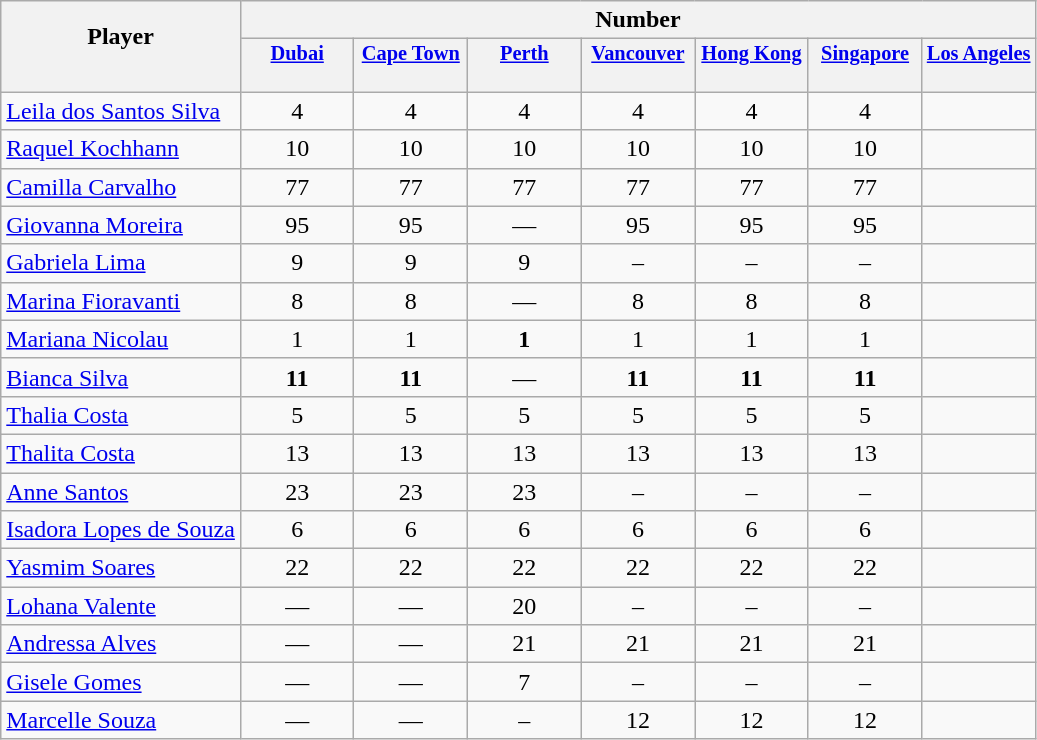<table class="wikitable sortable" style="text-align:center;">
<tr>
<th rowspan="2" style="border-bottom:0px;">Player</th>
<th colspan="7">Number</th>
</tr>
<tr>
<th valign="top" style="width:5.2em; border-bottom:0px; padding:2px; font-size:85%;"><a href='#'>Dubai</a></th>
<th valign="top" style="width:5.2em; border-bottom:0px; padding:2px; font-size:85%;"><a href='#'>Cape Town</a></th>
<th valign="top" style="width:5.2em; border-bottom:0px; padding:2px; font-size:85%;"><a href='#'>Perth</a></th>
<th valign="top" style="width:5.2em; border-bottom:0px; padding:2px; font-size:85%;"><a href='#'>Vancouver</a></th>
<th valign="top" style="width:5.2em; border-bottom:0px; padding:2px; font-size:85%;"><a href='#'>Hong Kong</a></th>
<th valign="top" style="width:5.2em; border-bottom:0px; padding:2px; font-size:85%;"><a href='#'>Singapore</a></th>
<th valign="top" style="width:5.2em; border-bottom:0px; padding:2px; font-size:85%;"><a href='#'>Los Angeles</a></th>
</tr>
<tr style="line-height:8px;">
<th style="border-top:0px;"> </th>
<th style="border-top:0px;"></th>
<th data-sort-type="number" style="border-top:0px;"></th>
<th data-sort-type="number" style="border-top:0px;"></th>
<th data-sort-type="number" style="border-top:0px;"></th>
<th data-sort-type="number" style="border-top:0px;"></th>
<th data-sort-type="number" style="border-top:0px;"></th>
<th data-sort-type="number" style="border-top:0px;"></th>
</tr>
<tr>
<td align="left"><a href='#'>Leila dos Santos Silva</a></td>
<td>4</td>
<td>4</td>
<td>4</td>
<td>4</td>
<td>4</td>
<td>4</td>
<td></td>
</tr>
<tr>
<td align="left"><a href='#'>Raquel Kochhann</a></td>
<td>10</td>
<td>10</td>
<td>10</td>
<td>10</td>
<td>10</td>
<td>10</td>
<td></td>
</tr>
<tr>
<td align="left"><a href='#'>Camilla Carvalho</a></td>
<td>77</td>
<td>77</td>
<td>77</td>
<td>77</td>
<td>77</td>
<td>77</td>
<td></td>
</tr>
<tr>
<td align="left"><a href='#'>Giovanna Moreira</a></td>
<td>95</td>
<td>95</td>
<td>—</td>
<td>95</td>
<td>95</td>
<td>95</td>
<td></td>
</tr>
<tr>
<td align="left"><a href='#'>Gabriela Lima</a></td>
<td>9</td>
<td>9</td>
<td>9</td>
<td>–</td>
<td>–</td>
<td>–</td>
<td></td>
</tr>
<tr>
<td align="left"><a href='#'>Marina Fioravanti</a></td>
<td>8</td>
<td>8</td>
<td>—</td>
<td>8</td>
<td>8</td>
<td>8</td>
<td></td>
</tr>
<tr>
<td align="left"><a href='#'>Mariana Nicolau</a></td>
<td>1</td>
<td>1</td>
<td><strong>1</strong></td>
<td>1</td>
<td>1</td>
<td>1</td>
<td></td>
</tr>
<tr>
<td align="left"><a href='#'>Bianca Silva</a></td>
<td><strong>11</strong></td>
<td><strong>11</strong></td>
<td>—</td>
<td><strong>11</strong></td>
<td><strong>11</strong></td>
<td><strong>11</strong></td>
<td></td>
</tr>
<tr>
<td align="left"><a href='#'>Thalia Costa</a></td>
<td>5</td>
<td>5</td>
<td>5</td>
<td>5</td>
<td>5</td>
<td>5</td>
<td></td>
</tr>
<tr>
<td align="left"><a href='#'>Thalita Costa</a></td>
<td>13</td>
<td>13</td>
<td>13</td>
<td>13</td>
<td>13</td>
<td>13</td>
<td></td>
</tr>
<tr>
<td align="left"><a href='#'>Anne Santos</a></td>
<td>23</td>
<td>23</td>
<td>23</td>
<td>–</td>
<td>–</td>
<td>–</td>
<td></td>
</tr>
<tr>
<td align="left"><a href='#'>Isadora Lopes de Souza</a></td>
<td>6</td>
<td>6</td>
<td>6</td>
<td>6</td>
<td>6</td>
<td>6</td>
<td></td>
</tr>
<tr>
<td align="left"><a href='#'>Yasmim Soares</a></td>
<td>22</td>
<td>22</td>
<td>22</td>
<td>22</td>
<td>22</td>
<td>22</td>
<td></td>
</tr>
<tr>
<td align="left"><a href='#'>Lohana Valente</a></td>
<td>—</td>
<td>—</td>
<td>20</td>
<td>–</td>
<td>–</td>
<td>–</td>
<td></td>
</tr>
<tr>
<td align="left"><a href='#'>Andressa Alves</a></td>
<td>—</td>
<td>—</td>
<td>21</td>
<td>21</td>
<td>21</td>
<td>21</td>
<td></td>
</tr>
<tr>
<td align="left"><a href='#'>Gisele Gomes</a></td>
<td>—</td>
<td>—</td>
<td>7</td>
<td>–</td>
<td>–</td>
<td>–</td>
<td></td>
</tr>
<tr>
<td align="left"><a href='#'>Marcelle Souza</a></td>
<td>—</td>
<td>—</td>
<td>–</td>
<td>12</td>
<td>12</td>
<td>12</td>
<td></td>
</tr>
</table>
